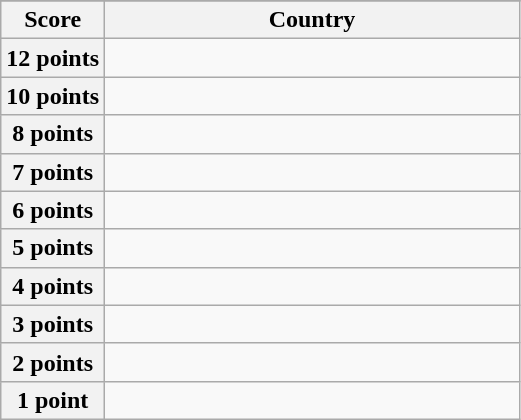<table class="wikitable">
<tr>
</tr>
<tr>
<th scope="col" width="20%">Score</th>
<th scope="col">Country</th>
</tr>
<tr>
<th scope="row">12 points</th>
<td></td>
</tr>
<tr>
<th scope="row">10 points</th>
<td></td>
</tr>
<tr>
<th scope="row">8 points</th>
<td></td>
</tr>
<tr>
<th scope="row">7 points</th>
<td></td>
</tr>
<tr>
<th scope="row">6 points</th>
<td></td>
</tr>
<tr>
<th scope="row">5 points</th>
<td></td>
</tr>
<tr>
<th scope="row">4 points</th>
<td></td>
</tr>
<tr>
<th scope="row">3 points</th>
<td></td>
</tr>
<tr>
<th scope="row">2 points</th>
<td></td>
</tr>
<tr>
<th scope="row">1 point</th>
<td></td>
</tr>
</table>
